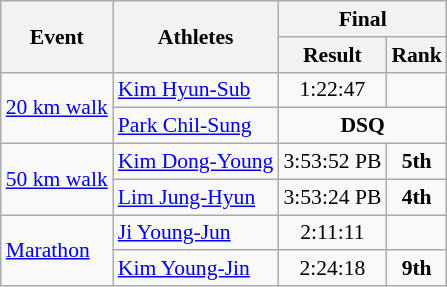<table class=wikitable style="font-size:90%">
<tr>
<th rowspan=2>Event</th>
<th rowspan=2>Athletes</th>
<th colspan=2>Final</th>
</tr>
<tr>
<th>Result</th>
<th>Rank</th>
</tr>
<tr>
<td rowspan=2><a href='#'>20 km walk</a></td>
<td><a href='#'>Kim Hyun-Sub</a></td>
<td align=center>1:22:47</td>
<td align=center></td>
</tr>
<tr>
<td><a href='#'>Park Chil-Sung</a></td>
<td align=center colspan=2><strong>DSQ</strong></td>
</tr>
<tr>
<td rowspan=2><a href='#'>50 km walk</a></td>
<td align=left><a href='#'>Kim Dong-Young</a></td>
<td align=center>3:53:52 PB</td>
<td align=center><strong>5th</strong></td>
</tr>
<tr>
<td><a href='#'>Lim Jung-Hyun</a></td>
<td align=center>3:53:24 PB</td>
<td align=center><strong>4th</strong></td>
</tr>
<tr>
<td rowspan="2"><a href='#'>Marathon</a></td>
<td><a href='#'>Ji Young-Jun</a></td>
<td align=center>2:11:11</td>
<td align=center></td>
</tr>
<tr>
<td><a href='#'>Kim Young-Jin</a></td>
<td align=center>2:24:18</td>
<td align=center><strong>9th</strong></td>
</tr>
</table>
